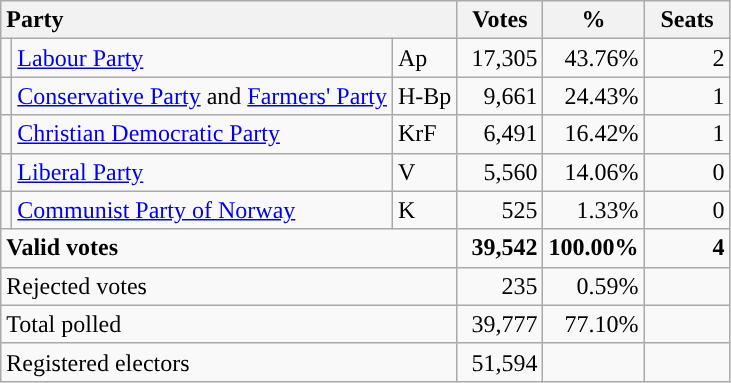<table class="wikitable" border="1" style="text-align:right;">
<tr>
<th style="text-align:left;" colspan=3>Party</th>
<th align=center width="50">Votes</th>
<th align=center width="50">%</th>
<th align=center width="50">Seats</th>
</tr>
<tr>
<td style="color:inherit;background:"></td>
<td align=left><a href='#'>Labour Party</a></td>
<td align=left>Ap</td>
<td>17,305</td>
<td>43.76%</td>
<td>2</td>
</tr>
<tr>
<td></td>
<td align=left><a href='#'>Conservative Party</a> and <a href='#'>Farmers' Party</a></td>
<td align=left>H-Bp</td>
<td>9,661</td>
<td>24.43%</td>
<td>1</td>
</tr>
<tr>
<td style="color:inherit;background:"></td>
<td align=left><a href='#'>Christian Democratic Party</a></td>
<td align=left>KrF</td>
<td>6,491</td>
<td>16.42%</td>
<td>1</td>
</tr>
<tr>
<td style="color:inherit;background:"></td>
<td align=left><a href='#'>Liberal Party</a></td>
<td align=left>V</td>
<td>5,560</td>
<td>14.06%</td>
<td>0</td>
</tr>
<tr>
<td style="color:inherit;background:"></td>
<td align=left><a href='#'>Communist Party of Norway</a></td>
<td align=left>K</td>
<td>525</td>
<td>1.33%</td>
<td>0</td>
</tr>
<tr style="font-weight:bold">
<td align=left colspan=3>Valid votes</td>
<td>39,542</td>
<td>100.00%</td>
<td>4</td>
</tr>
<tr>
<td align=left colspan=3>Rejected votes</td>
<td>235</td>
<td>0.59%</td>
<td></td>
</tr>
<tr>
<td align=left colspan=3>Total polled</td>
<td>39,777</td>
<td>77.10%</td>
<td></td>
</tr>
<tr>
<td align=left colspan=3>Registered electors</td>
<td>51,594</td>
<td></td>
<td></td>
</tr>
</table>
